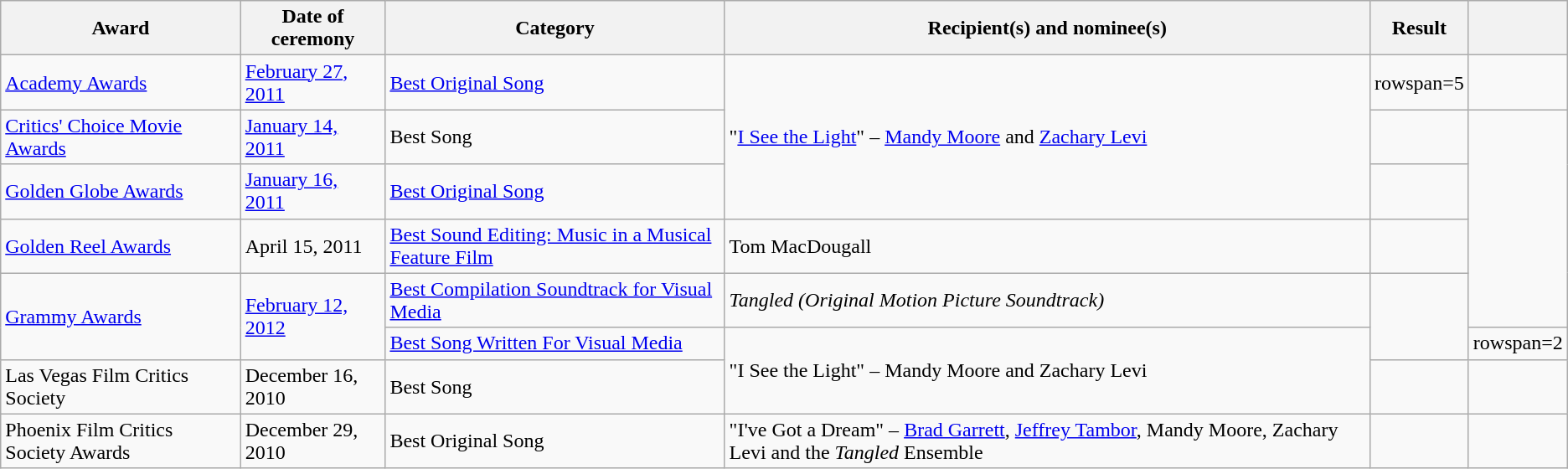<table class="wikitable sortable">
<tr>
<th>Award</th>
<th>Date of ceremony</th>
<th>Category</th>
<th>Recipient(s) and nominee(s)</th>
<th>Result</th>
<th scope="col" class="unsortable"></th>
</tr>
<tr>
<td><a href='#'>Academy Awards</a></td>
<td><a href='#'>February 27, 2011</a></td>
<td><a href='#'>Best Original Song</a></td>
<td rowspan="3">"<a href='#'>I See the Light</a>" – <a href='#'>Mandy Moore</a> and <a href='#'>Zachary Levi</a></td>
<td>rowspan=5 </td>
<td></td>
</tr>
<tr>
<td><a href='#'>Critics' Choice Movie Awards</a></td>
<td><a href='#'>January 14, 2011</a></td>
<td>Best Song</td>
<td></td>
</tr>
<tr>
<td><a href='#'>Golden Globe Awards</a></td>
<td><a href='#'>January 16, 2011</a></td>
<td><a href='#'>Best Original Song</a></td>
<td></td>
</tr>
<tr>
<td><a href='#'>Golden Reel Awards</a></td>
<td>April 15, 2011</td>
<td><a href='#'>Best Sound Editing: Music in a Musical Feature Film</a></td>
<td>Tom MacDougall</td>
<td></td>
</tr>
<tr>
<td rowspan="2"><a href='#'>Grammy Awards</a></td>
<td rowspan="2"><a href='#'>February 12, 2012</a></td>
<td><a href='#'>Best Compilation Soundtrack for Visual Media</a></td>
<td><em>Tangled (Original Motion Picture Soundtrack)</em></td>
<td rowspan="2"></td>
</tr>
<tr>
<td><a href='#'>Best Song Written For Visual Media</a></td>
<td rowspan="2">"I See the Light" – Mandy Moore and Zachary Levi</td>
<td>rowspan=2 </td>
</tr>
<tr>
<td>Las Vegas Film Critics Society</td>
<td>December 16, 2010</td>
<td>Best Song</td>
<td></td>
</tr>
<tr>
<td>Phoenix Film Critics Society Awards</td>
<td>December 29, 2010</td>
<td>Best Original Song</td>
<td>"I've Got a Dream" – <a href='#'>Brad Garrett</a>, <a href='#'>Jeffrey Tambor</a>, Mandy Moore, Zachary Levi and the <em>Tangled</em> Ensemble</td>
<td></td>
<td></td>
</tr>
</table>
